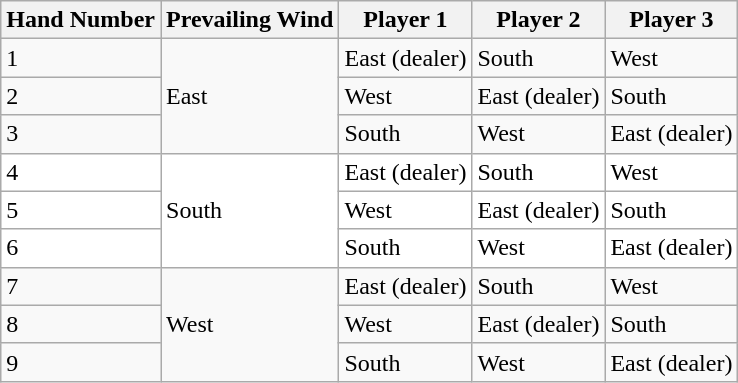<table class="wikitable">
<tr>
<th>Hand Number</th>
<th>Prevailing Wind</th>
<th>Player 1</th>
<th>Player 2</th>
<th>Player 3</th>
</tr>
<tr>
<td>1</td>
<td rowspan=3>East</td>
<td>East (dealer)</td>
<td>South</td>
<td>West</td>
</tr>
<tr>
<td>2</td>
<td>West</td>
<td>East (dealer)</td>
<td>South</td>
</tr>
<tr>
<td>3</td>
<td>South</td>
<td>West</td>
<td>East (dealer)</td>
</tr>
<tr style="background: white;">
<td>4</td>
<td rowspan=3>South</td>
<td>East (dealer)</td>
<td>South</td>
<td>West</td>
</tr>
<tr style="background: white;">
<td>5</td>
<td>West</td>
<td>East (dealer)</td>
<td>South</td>
</tr>
<tr style="background: white;">
<td>6</td>
<td>South</td>
<td>West</td>
<td>East (dealer)</td>
</tr>
<tr>
<td>7</td>
<td rowspan=3>West</td>
<td>East (dealer)</td>
<td>South</td>
<td>West</td>
</tr>
<tr>
<td>8</td>
<td>West</td>
<td>East (dealer)</td>
<td>South</td>
</tr>
<tr>
<td>9</td>
<td>South</td>
<td>West</td>
<td>East (dealer)</td>
</tr>
</table>
